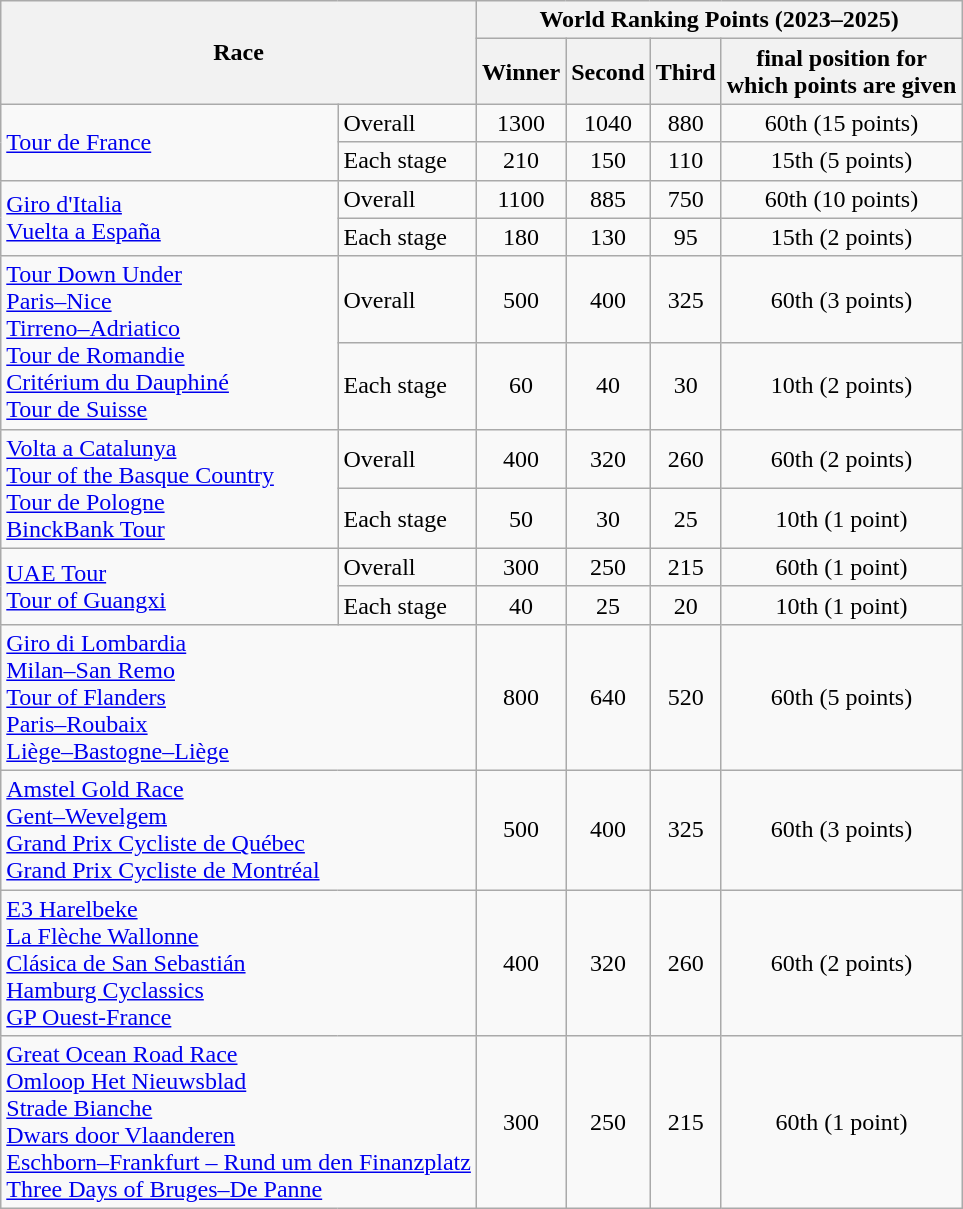<table class="wikitable">
<tr>
<th Rowspan=2 colspan=2>Race</th>
<th colspan=4>World Ranking Points (2023–2025)</th>
</tr>
<tr>
<th align=center>Winner</th>
<th>Second</th>
<th>Third</th>
<th>final position for <br>which points are given</th>
</tr>
<tr>
<td rowspan="2"> <a href='#'>Tour de France</a></td>
<td>Overall</td>
<td align=center>1300</td>
<td align=center>1040</td>
<td align=center>880</td>
<td align=center>60th (15 points)</td>
</tr>
<tr>
<td>Each stage</td>
<td style="text-align:center;">210</td>
<td style="text-align:center;">150</td>
<td style="text-align:center;">110</td>
<td style="text-align:center;">15th (5 points)</td>
</tr>
<tr>
<td rowspan="2"> <a href='#'>Giro d'Italia</a><br> <a href='#'>Vuelta a España</a></td>
<td>Overall</td>
<td align=center>1100</td>
<td align=center>885</td>
<td align=center>750</td>
<td align=center>60th (10 points)</td>
</tr>
<tr>
<td>Each stage</td>
<td style="text-align:center;">180</td>
<td style="text-align:center;">130</td>
<td style="text-align:center;">95</td>
<td style="text-align:center;">15th (2 points)</td>
</tr>
<tr>
<td rowspan="2"> <a href='#'>Tour Down Under</a><br> <a href='#'>Paris–Nice</a><br> <a href='#'>Tirreno–Adriatico</a><br> <a href='#'>Tour de Romandie</a><br> <a href='#'>Critérium du Dauphiné</a><br> <a href='#'>Tour de Suisse</a></td>
<td>Overall</td>
<td align=center>500</td>
<td align=center>400</td>
<td align=center>325</td>
<td align=center>60th (3 points)</td>
</tr>
<tr>
<td>Each stage</td>
<td style="text-align:center;">60</td>
<td style="text-align:center;">40</td>
<td style="text-align:center;">30</td>
<td style="text-align:center;">10th (2 points)</td>
</tr>
<tr>
<td rowspan="2"> <a href='#'>Volta a Catalunya</a><br> <a href='#'>Tour of the Basque Country</a><br> <a href='#'>Tour de Pologne</a><br> <a href='#'>BinckBank Tour</a></td>
<td>Overall</td>
<td align=center>400</td>
<td align=center>320</td>
<td align=center>260</td>
<td align=center>60th (2 points)</td>
</tr>
<tr>
<td>Each stage</td>
<td style="text-align:center;">50</td>
<td style="text-align:center;">30</td>
<td style="text-align:center;">25</td>
<td style="text-align:center;">10th (1 point)</td>
</tr>
<tr>
<td rowspan="2"> <a href='#'>UAE Tour</a><br> <a href='#'>Tour of Guangxi</a></td>
<td>Overall</td>
<td align=center>300</td>
<td align=center>250</td>
<td align=center>215</td>
<td align=center>60th (1 point)</td>
</tr>
<tr>
<td>Each stage</td>
<td style="text-align:center;">40</td>
<td style="text-align:center;">25</td>
<td style="text-align:center;">20</td>
<td style="text-align:center;">10th (1 point)</td>
</tr>
<tr>
<td colspan="2"> <a href='#'>Giro di Lombardia</a><br> <a href='#'>Milan–San Remo</a><br> <a href='#'>Tour of Flanders</a><br> <a href='#'>Paris–Roubaix</a><br> <a href='#'>Liège–Bastogne–Liège</a></td>
<td align="center">800</td>
<td align="center">640</td>
<td align="center">520</td>
<td align="center">60th (5 points)</td>
</tr>
<tr>
<td colspan="2"> <a href='#'>Amstel Gold Race</a><br> <a href='#'>Gent–Wevelgem</a><br> <a href='#'>Grand Prix Cycliste de Québec</a><br> <a href='#'>Grand Prix Cycliste de Montréal</a></td>
<td align="center">500</td>
<td align="center">400</td>
<td align="center">325</td>
<td align="center">60th (3 points)</td>
</tr>
<tr>
<td colspan=2> <a href='#'>E3 Harelbeke</a><br> <a href='#'>La Flèche Wallonne</a><br> <a href='#'>Clásica de San Sebastián</a><br> <a href='#'>Hamburg Cyclassics</a><br> <a href='#'>GP Ouest-France</a></td>
<td align=center>400</td>
<td align=center>320</td>
<td align=center>260</td>
<td align=center>60th (2 points)</td>
</tr>
<tr>
<td colspan=2> <a href='#'>Great Ocean Road Race</a><br> <a href='#'>Omloop Het Nieuwsblad</a><br> <a href='#'>Strade Bianche</a><br> <a href='#'>Dwars door Vlaanderen</a><br> <a href='#'>Eschborn–Frankfurt – Rund um den Finanzplatz</a><br> <a href='#'>Three Days of Bruges–De Panne</a></td>
<td align=center>300</td>
<td align=center>250</td>
<td align=center>215</td>
<td align=center>60th (1 point)</td>
</tr>
</table>
